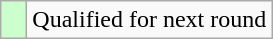<table class="wikitable">
<tr>
<td style="width:10px; background:#cfc"></td>
<td>Qualified for next round</td>
</tr>
</table>
